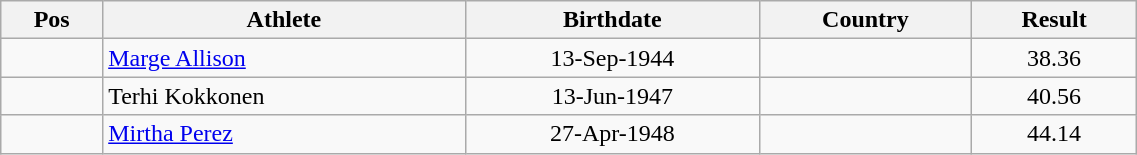<table class="wikitable"  style="text-align:center; width:60%;">
<tr>
<th>Pos</th>
<th>Athlete</th>
<th>Birthdate</th>
<th>Country</th>
<th>Result</th>
</tr>
<tr>
<td align=center></td>
<td align=left><a href='#'>Marge Allison</a></td>
<td>13-Sep-1944</td>
<td align=left></td>
<td>38.36</td>
</tr>
<tr>
<td align=center></td>
<td align=left>Terhi Kokkonen</td>
<td>13-Jun-1947</td>
<td align=left></td>
<td>40.56</td>
</tr>
<tr>
<td align=center></td>
<td align=left><a href='#'>Mirtha Perez</a></td>
<td>27-Apr-1948</td>
<td align=left></td>
<td>44.14</td>
</tr>
</table>
